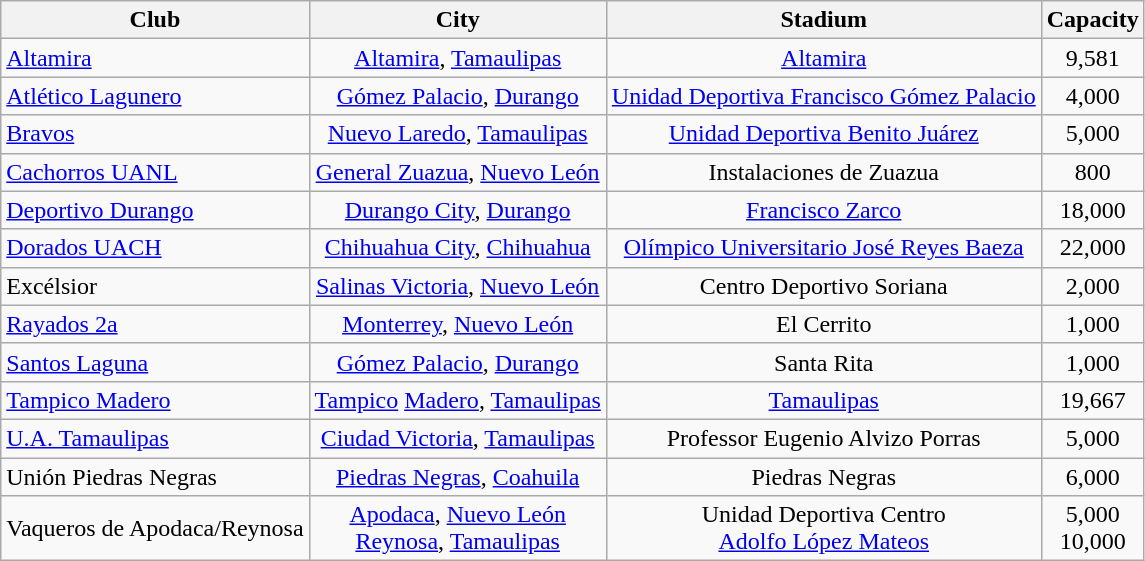<table class="wikitable sortable" style="text-align: center;">
<tr>
<th>Club</th>
<th>City</th>
<th>Stadium</th>
<th>Capacity</th>
</tr>
<tr>
<td align="left"><a href='#'>Altamira</a></td>
<td><a href='#'>Altamira</a>, <a href='#'>Tamaulipas</a></td>
<td><a href='#'>Altamira</a></td>
<td>9,581</td>
</tr>
<tr>
<td align="left"><a href='#'>Atlético Lagunero</a></td>
<td><a href='#'>Gómez Palacio</a>, <a href='#'>Durango</a></td>
<td><a href='#'>Unidad Deportiva Francisco Gómez Palacio</a></td>
<td>4,000</td>
</tr>
<tr>
<td align="left"><a href='#'>Bravos</a></td>
<td><a href='#'>Nuevo Laredo</a>, <a href='#'>Tamaulipas</a></td>
<td><a href='#'>Unidad Deportiva Benito Juárez</a></td>
<td>5,000</td>
</tr>
<tr>
<td align="left"><a href='#'>Cachorros UANL</a></td>
<td><a href='#'>General Zuazua</a>, <a href='#'>Nuevo León</a></td>
<td>Instalaciones de Zuazua</td>
<td>800</td>
</tr>
<tr>
<td align="left"><a href='#'>Deportivo Durango</a></td>
<td><a href='#'>Durango City</a>, <a href='#'>Durango</a></td>
<td><a href='#'>Francisco Zarco</a></td>
<td>18,000</td>
</tr>
<tr>
<td align="left"><a href='#'>Dorados UACH</a></td>
<td><a href='#'>Chihuahua City</a>, <a href='#'>Chihuahua</a></td>
<td><a href='#'>Olímpico Universitario José Reyes Baeza</a></td>
<td>22,000</td>
</tr>
<tr>
<td align="left">Excélsior</td>
<td><a href='#'>Salinas Victoria</a>, <a href='#'>Nuevo León</a></td>
<td>Centro Deportivo Soriana</td>
<td>2,000</td>
</tr>
<tr>
<td align="left"><a href='#'>Rayados 2a</a></td>
<td><a href='#'>Monterrey</a>, <a href='#'>Nuevo León</a></td>
<td>El Cerrito</td>
<td>1,000</td>
</tr>
<tr>
<td align="left"><a href='#'>Santos Laguna</a></td>
<td><a href='#'>Gómez Palacio</a>, <a href='#'>Durango</a></td>
<td>Santa Rita</td>
<td>1,000</td>
</tr>
<tr>
<td align="left"><a href='#'>Tampico Madero</a></td>
<td><a href='#'>Tampico</a> <a href='#'>Madero</a>, <a href='#'>Tamaulipas</a></td>
<td><a href='#'>Tamaulipas</a></td>
<td>19,667</td>
</tr>
<tr>
<td align="left"><a href='#'>U.A. Tamaulipas</a></td>
<td><a href='#'>Ciudad Victoria</a>, <a href='#'>Tamaulipas</a></td>
<td>Professor Eugenio Alvizo Porras</td>
<td>5,000</td>
</tr>
<tr>
<td align="left">Unión Piedras Negras</td>
<td><a href='#'>Piedras Negras</a>, <a href='#'>Coahuila</a></td>
<td>Piedras Negras</td>
<td>6,000</td>
</tr>
<tr>
<td align="left">Vaqueros de Apodaca/Reynosa</td>
<td><a href='#'>Apodaca</a>, <a href='#'>Nuevo León</a><br><a href='#'>Reynosa</a>, <a href='#'>Tamaulipas</a></td>
<td>Unidad Deportiva Centro<br><a href='#'>Adolfo López Mateos</a></td>
<td>5,000<br>10,000</td>
</tr>
</table>
